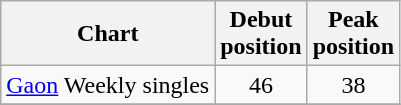<table class="wikitable">
<tr>
<th>Chart</th>
<th>Debut <br> position</th>
<th>Peak <br> position</th>
</tr>
<tr>
<td><a href='#'>Gaon</a> Weekly singles</td>
<td align=center>46</td>
<td align=center>38</td>
</tr>
<tr>
</tr>
</table>
